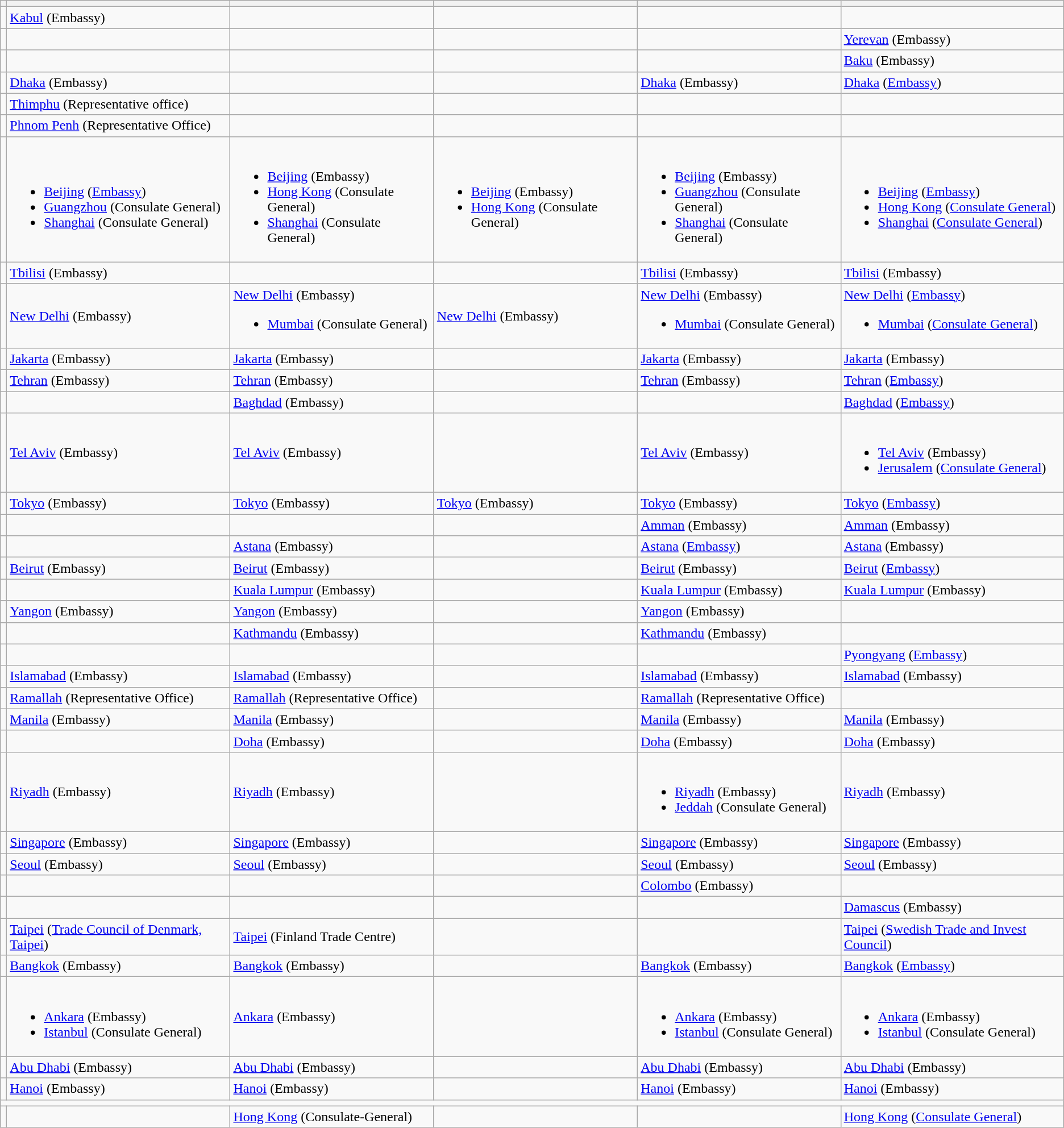<table class="wikitable">
<tr>
<th></th>
<th></th>
<th></th>
<th></th>
<th></th>
<th></th>
</tr>
<tr>
<td></td>
<td><a href='#'>Kabul</a> (Embassy)</td>
<td></td>
<td></td>
<td></td>
<td></td>
</tr>
<tr>
<td></td>
<td></td>
<td></td>
<td></td>
<td></td>
<td><a href='#'>Yerevan</a> (Embassy)</td>
</tr>
<tr>
<td></td>
<td></td>
<td></td>
<td></td>
<td></td>
<td><a href='#'>Baku</a> (Embassy)</td>
</tr>
<tr>
<td></td>
<td><a href='#'>Dhaka</a> (Embassy)</td>
<td></td>
<td></td>
<td><a href='#'>Dhaka</a> (Embassy)</td>
<td><a href='#'>Dhaka</a> (<a href='#'>Embassy</a>)</td>
</tr>
<tr>
<td></td>
<td><a href='#'>Thimphu</a> (Representative office)</td>
<td></td>
<td></td>
<td></td>
<td></td>
</tr>
<tr>
<td></td>
<td><a href='#'>Phnom Penh</a> (Representative Office)</td>
<td></td>
<td></td>
<td></td>
<td></td>
</tr>
<tr>
<td></td>
<td><br><ul><li><a href='#'>Beijing</a> (<a href='#'>Embassy</a>)</li><li><a href='#'>Guangzhou</a> (Consulate General)</li><li><a href='#'>Shanghai</a> (Consulate General)</li></ul></td>
<td><br><ul><li><a href='#'>Beijing</a> (Embassy)</li><li><a href='#'>Hong Kong</a> (Consulate General)</li><li><a href='#'>Shanghai</a> (Consulate General)</li></ul></td>
<td><br><ul><li><a href='#'>Beijing</a> (Embassy)</li><li><a href='#'>Hong Kong</a> (Consulate General)</li></ul></td>
<td><br><ul><li><a href='#'>Beijing</a> (Embassy)</li><li><a href='#'>Guangzhou</a> (Consulate General)</li><li><a href='#'>Shanghai</a> (Consulate General)</li></ul></td>
<td><br><ul><li><a href='#'>Beijing</a> (<a href='#'>Embassy</a>)</li><li><a href='#'>Hong Kong</a> (<a href='#'>Consulate General</a>)</li><li><a href='#'>Shanghai</a> (<a href='#'>Consulate General</a>)</li></ul></td>
</tr>
<tr>
<td></td>
<td><a href='#'>Tbilisi</a> (Embassy)</td>
<td></td>
<td></td>
<td><a href='#'>Tbilisi</a> (Embassy)</td>
<td><a href='#'>Tbilisi</a> (Embassy)</td>
</tr>
<tr>
<td></td>
<td><a href='#'>New Delhi</a> (Embassy)</td>
<td><a href='#'>New Delhi</a> (Embassy)<br><ul><li><a href='#'>Mumbai</a> (Consulate General)</li></ul></td>
<td><a href='#'>New Delhi</a> (Embassy)</td>
<td><a href='#'>New Delhi</a> (Embassy)<br><ul><li><a href='#'>Mumbai</a> (Consulate General)</li></ul></td>
<td><a href='#'>New Delhi</a> (<a href='#'>Embassy</a>)<br><ul><li><a href='#'>Mumbai</a> (<a href='#'>Consulate General</a>)</li></ul></td>
</tr>
<tr>
<td></td>
<td><a href='#'>Jakarta</a> (Embassy)</td>
<td><a href='#'>Jakarta</a> (Embassy)</td>
<td></td>
<td><a href='#'>Jakarta</a> (Embassy)</td>
<td><a href='#'>Jakarta</a> (Embassy)</td>
</tr>
<tr>
<td></td>
<td><a href='#'>Tehran</a> (Embassy)</td>
<td><a href='#'>Tehran</a> (Embassy)</td>
<td></td>
<td><a href='#'>Tehran</a> (Embassy)</td>
<td><a href='#'>Tehran</a> (<a href='#'>Embassy</a>)</td>
</tr>
<tr>
<td></td>
<td></td>
<td><a href='#'>Baghdad</a> (Embassy)</td>
<td></td>
<td></td>
<td><a href='#'>Baghdad</a> (<a href='#'>Embassy</a>)</td>
</tr>
<tr>
<td></td>
<td><a href='#'>Tel Aviv</a> (Embassy)</td>
<td><a href='#'>Tel Aviv</a> (Embassy)</td>
<td></td>
<td><a href='#'>Tel Aviv</a> (Embassy)</td>
<td><br><ul><li><a href='#'>Tel Aviv</a> (Embassy)</li><li><a href='#'>Jerusalem</a> (<a href='#'>Consulate General</a>)</li></ul></td>
</tr>
<tr>
<td></td>
<td><a href='#'>Tokyo</a> (Embassy)</td>
<td><a href='#'>Tokyo</a> (Embassy)</td>
<td><a href='#'>Tokyo</a> (Embassy)</td>
<td><a href='#'>Tokyo</a> (Embassy)</td>
<td><a href='#'>Tokyo</a> (<a href='#'>Embassy</a>)</td>
</tr>
<tr>
<td></td>
<td></td>
<td></td>
<td></td>
<td><a href='#'>Amman</a> (Embassy)</td>
<td><a href='#'>Amman</a> (Embassy)</td>
</tr>
<tr>
<td></td>
<td></td>
<td><a href='#'>Astana</a> (Embassy)</td>
<td></td>
<td><a href='#'>Astana</a> (<a href='#'>Embassy</a>)</td>
<td><a href='#'>Astana</a> (Embassy)</td>
</tr>
<tr>
<td></td>
<td><a href='#'>Beirut</a> (Embassy)</td>
<td><a href='#'>Beirut</a> (Embassy)</td>
<td></td>
<td><a href='#'>Beirut</a> (Embassy)</td>
<td><a href='#'>Beirut</a> (<a href='#'>Embassy</a>)</td>
</tr>
<tr>
<td></td>
<td></td>
<td><a href='#'>Kuala Lumpur</a> (Embassy)</td>
<td></td>
<td><a href='#'>Kuala Lumpur</a> (Embassy)</td>
<td><a href='#'>Kuala Lumpur</a> (Embassy)</td>
</tr>
<tr>
<td></td>
<td><a href='#'>Yangon</a> (Embassy)</td>
<td><a href='#'>Yangon</a> (Embassy)</td>
<td></td>
<td><a href='#'>Yangon</a> (Embassy)</td>
<td></td>
</tr>
<tr>
<td></td>
<td></td>
<td><a href='#'>Kathmandu</a> (Embassy)</td>
<td></td>
<td><a href='#'>Kathmandu</a> (Embassy)</td>
<td></td>
</tr>
<tr>
<td></td>
<td></td>
<td></td>
<td></td>
<td></td>
<td><a href='#'>Pyongyang</a> (<a href='#'>Embassy</a>)</td>
</tr>
<tr>
<td></td>
<td><a href='#'>Islamabad</a> (Embassy)</td>
<td><a href='#'>Islamabad</a> (Embassy)</td>
<td></td>
<td><a href='#'>Islamabad</a> (Embassy)</td>
<td><a href='#'>Islamabad</a> (Embassy)</td>
</tr>
<tr>
<td></td>
<td><a href='#'>Ramallah</a> (Representative Office)</td>
<td><a href='#'>Ramallah</a> (Representative Office)</td>
<td></td>
<td><a href='#'>Ramallah</a> (Representative Office)</td>
<td></td>
</tr>
<tr>
<td></td>
<td><a href='#'>Manila</a> (Embassy)</td>
<td><a href='#'>Manila</a> (Embassy)</td>
<td></td>
<td><a href='#'>Manila</a> (Embassy)</td>
<td><a href='#'>Manila</a> (Embassy)</td>
</tr>
<tr>
<td></td>
<td></td>
<td><a href='#'>Doha</a> (Embassy)</td>
<td></td>
<td><a href='#'>Doha</a> (Embassy)</td>
<td><a href='#'>Doha</a> (Embassy)</td>
</tr>
<tr>
<td></td>
<td><a href='#'>Riyadh</a> (Embassy)</td>
<td><a href='#'>Riyadh</a> (Embassy)</td>
<td></td>
<td><br><ul><li><a href='#'>Riyadh</a> (Embassy)</li><li><a href='#'>Jeddah</a> (Consulate General)</li></ul></td>
<td><a href='#'>Riyadh</a> (Embassy)</td>
</tr>
<tr>
<td></td>
<td><a href='#'>Singapore</a> (Embassy)</td>
<td><a href='#'>Singapore</a> (Embassy)</td>
<td></td>
<td><a href='#'>Singapore</a> (Embassy)</td>
<td><a href='#'>Singapore</a> (Embassy)</td>
</tr>
<tr>
<td></td>
<td><a href='#'>Seoul</a> (Embassy)</td>
<td><a href='#'>Seoul</a> (Embassy)</td>
<td></td>
<td><a href='#'>Seoul</a> (Embassy)</td>
<td><a href='#'>Seoul</a> (Embassy)</td>
</tr>
<tr>
<td></td>
<td></td>
<td></td>
<td></td>
<td><a href='#'>Colombo</a> (Embassy)</td>
<td></td>
</tr>
<tr>
<td></td>
<td></td>
<td></td>
<td></td>
<td></td>
<td><a href='#'>Damascus</a> (Embassy)</td>
</tr>
<tr>
<td></td>
<td><a href='#'>Taipei</a> (<a href='#'>Trade Council of Denmark, Taipei</a>)</td>
<td><a href='#'>Taipei</a> (Finland Trade Centre)</td>
<td></td>
<td></td>
<td><a href='#'>Taipei</a> (<a href='#'>Swedish Trade and Invest Council</a>)</td>
</tr>
<tr>
<td></td>
<td><a href='#'>Bangkok</a> (Embassy)</td>
<td><a href='#'>Bangkok</a> (Embassy)</td>
<td></td>
<td><a href='#'>Bangkok</a> (Embassy)</td>
<td><a href='#'>Bangkok</a> (<a href='#'>Embassy</a>)</td>
</tr>
<tr>
<td></td>
<td><br><ul><li><a href='#'>Ankara</a> (Embassy)</li><li><a href='#'>Istanbul</a> (Consulate General)</li></ul></td>
<td><a href='#'>Ankara</a> (Embassy)</td>
<td></td>
<td><br><ul><li><a href='#'>Ankara</a> (Embassy)</li><li><a href='#'>Istanbul</a> (Consulate General)</li></ul></td>
<td><br><ul><li><a href='#'>Ankara</a> (Embassy)</li><li><a href='#'>Istanbul</a> (Consulate General)</li></ul></td>
</tr>
<tr>
<td></td>
<td><a href='#'>Abu Dhabi</a> (Embassy)</td>
<td><a href='#'>Abu Dhabi</a> (Embassy)</td>
<td></td>
<td><a href='#'>Abu Dhabi</a> (Embassy)</td>
<td><a href='#'>Abu Dhabi</a> (Embassy)</td>
</tr>
<tr>
<td></td>
<td><a href='#'>Hanoi</a> (Embassy)</td>
<td><a href='#'>Hanoi</a> (Embassy)</td>
<td></td>
<td><a href='#'>Hanoi</a> (Embassy)</td>
<td><a href='#'>Hanoi</a> (Embassy)</td>
</tr>
<tr>
<td colspan="6"></td>
</tr>
<tr>
<td><em><small></small></em></td>
<td></td>
<td><a href='#'>Hong Kong</a> (Consulate-General)</td>
<td></td>
<td></td>
<td><a href='#'>Hong Kong</a> (<a href='#'>Consulate General</a>)</td>
</tr>
</table>
